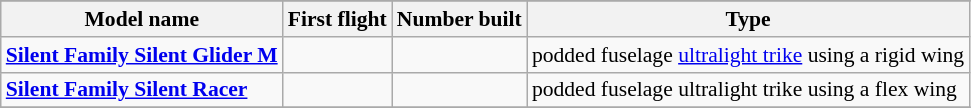<table class="wikitable" align=center style="font-size:90%;">
<tr>
</tr>
<tr style="background:#efefef;">
<th>Model name</th>
<th>First flight</th>
<th>Number built</th>
<th>Type</th>
</tr>
<tr>
<td align=left><strong><a href='#'>Silent Family Silent Glider M</a></strong></td>
<td align=center></td>
<td align=center></td>
<td align=left>podded fuselage <a href='#'>ultralight trike</a> using a rigid wing</td>
</tr>
<tr>
<td align=left><strong><a href='#'>Silent Family Silent Racer</a></strong></td>
<td align=center></td>
<td align=center></td>
<td align=left>podded fuselage ultralight trike using a flex wing</td>
</tr>
<tr>
</tr>
</table>
